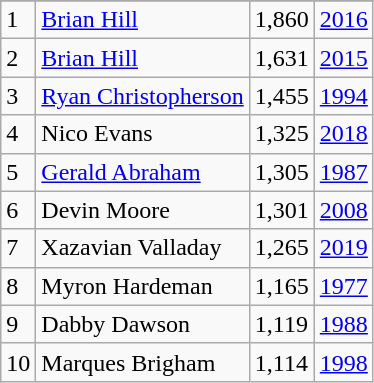<table class="wikitable">
<tr>
</tr>
<tr>
<td>1</td>
<td><a href='#'>Brian Hill</a></td>
<td>1,860</td>
<td><a href='#'>2016</a></td>
</tr>
<tr>
<td>2</td>
<td><a href='#'>Brian Hill</a></td>
<td>1,631</td>
<td><a href='#'>2015</a></td>
</tr>
<tr>
<td>3</td>
<td><a href='#'>Ryan Christopherson</a></td>
<td>1,455</td>
<td><a href='#'>1994</a></td>
</tr>
<tr>
<td>4</td>
<td>Nico Evans</td>
<td>1,325</td>
<td><a href='#'>2018</a></td>
</tr>
<tr>
<td>5</td>
<td><a href='#'>Gerald Abraham</a></td>
<td>1,305</td>
<td><a href='#'>1987</a></td>
</tr>
<tr>
<td>6</td>
<td>Devin Moore</td>
<td>1,301</td>
<td><a href='#'>2008</a></td>
</tr>
<tr>
<td>7</td>
<td>Xazavian Valladay</td>
<td>1,265</td>
<td><a href='#'>2019</a></td>
</tr>
<tr>
<td>8</td>
<td>Myron Hardeman</td>
<td>1,165</td>
<td><a href='#'>1977</a></td>
</tr>
<tr>
<td>9</td>
<td>Dabby Dawson</td>
<td>1,119</td>
<td><a href='#'>1988</a></td>
</tr>
<tr>
<td>10</td>
<td>Marques Brigham</td>
<td>1,114</td>
<td><a href='#'>1998</a></td>
</tr>
</table>
